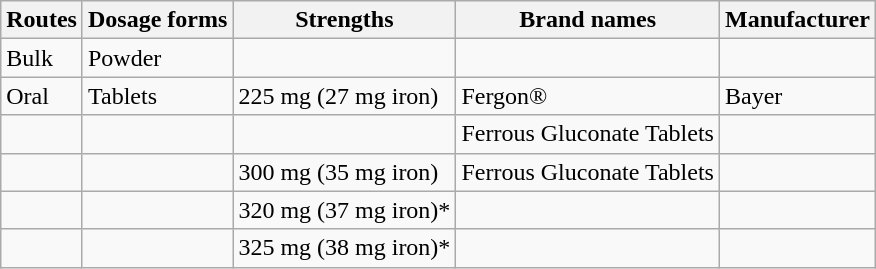<table class="wikitable">
<tr>
<th>Routes</th>
<th>Dosage forms</th>
<th>Strengths</th>
<th>Brand names</th>
<th>Manufacturer</th>
</tr>
<tr>
<td>Bulk</td>
<td>Powder</td>
<td></td>
<td></td>
<td></td>
</tr>
<tr>
<td>Oral</td>
<td>Tablets</td>
<td>225 mg (27 mg iron)</td>
<td>Fergon®</td>
<td>Bayer</td>
</tr>
<tr>
<td></td>
<td></td>
<td></td>
<td>Ferrous Gluconate Tablets</td>
<td></td>
</tr>
<tr>
<td></td>
<td></td>
<td>300 mg (35 mg iron)</td>
<td>Ferrous Gluconate Tablets</td>
<td></td>
</tr>
<tr>
<td></td>
<td></td>
<td>320 mg (37 mg iron)*</td>
<td></td>
<td></td>
</tr>
<tr>
<td></td>
<td></td>
<td>325 mg (38 mg iron)*</td>
<td></td>
<td></td>
</tr>
</table>
